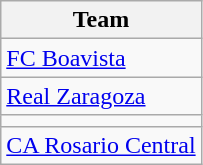<table class= "wikitable">
<tr>
<th>Team</th>
</tr>
<tr>
<td> <a href='#'>FC Boavista</a></td>
</tr>
<tr>
<td> <a href='#'>Real Zaragoza</a></td>
</tr>
<tr>
<td></td>
</tr>
<tr>
<td> <a href='#'>CA Rosario Central</a></td>
</tr>
</table>
